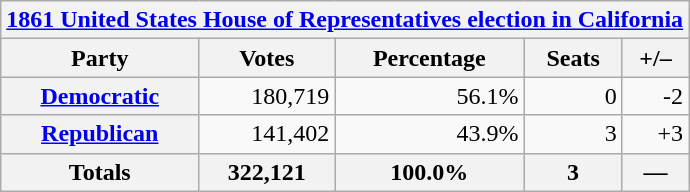<table class=wikitable>
<tr>
<th colspan=6><a href='#'>1861 United States House of Representatives election in California</a></th>
</tr>
<tr>
<th>Party</th>
<th>Votes</th>
<th>Percentage</th>
<th>Seats</th>
<th>+/–</th>
</tr>
<tr>
<th><a href='#'>Democratic</a></th>
<td align=right>180,719</td>
<td align=right>56.1%</td>
<td align=right>0</td>
<td align=right>-2</td>
</tr>
<tr>
<th><a href='#'>Republican</a></th>
<td align=right>141,402</td>
<td align=right>43.9%</td>
<td align=right>3</td>
<td align=right>+3</td>
</tr>
<tr>
<th>Totals</th>
<th>322,121</th>
<th>100.0%</th>
<th>3</th>
<th>—</th>
</tr>
</table>
